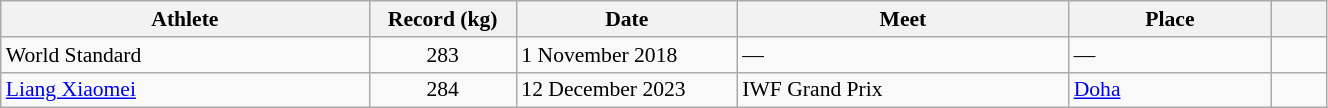<table class="wikitable" style="font-size:90%; width: 70%;">
<tr>
<th width=20%>Athlete</th>
<th width=8%>Record (kg)</th>
<th width=12%>Date</th>
<th width=18%>Meet</th>
<th width=11%>Place</th>
<th width=3%></th>
</tr>
<tr>
<td>World Standard</td>
<td align=center>283</td>
<td>1 November 2018</td>
<td>—</td>
<td>—</td>
<td></td>
</tr>
<tr>
<td> <a href='#'>Liang Xiaomei</a></td>
<td align="center">284</td>
<td>12 December 2023</td>
<td>IWF Grand Prix</td>
<td><a href='#'>Doha</a></td>
<td></td>
</tr>
</table>
